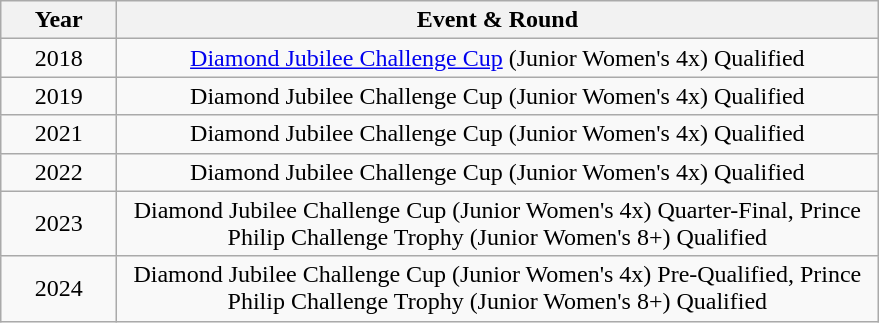<table class="wikitable" style="text-align:center">
<tr>
<th width=70>Year</th>
<th width=500>Event & Round</th>
</tr>
<tr>
<td>2018</td>
<td><a href='#'>Diamond Jubilee Challenge Cup</a> (Junior Women's 4x) Qualified</td>
</tr>
<tr>
<td>2019</td>
<td>Diamond Jubilee Challenge Cup (Junior Women's 4x) Qualified</td>
</tr>
<tr>
<td>2021</td>
<td>Diamond Jubilee Challenge Cup (Junior Women's 4x) Qualified</td>
</tr>
<tr>
<td>2022</td>
<td>Diamond Jubilee Challenge Cup (Junior Women's 4x) Qualified</td>
</tr>
<tr>
<td>2023</td>
<td>Diamond Jubilee Challenge Cup (Junior Women's 4x) Quarter-Final, Prince Philip Challenge Trophy (Junior Women's 8+) Qualified</td>
</tr>
<tr>
<td>2024</td>
<td>Diamond Jubilee Challenge Cup (Junior Women's 4x) Pre-Qualified, Prince Philip Challenge Trophy (Junior Women's 8+) Qualified</td>
</tr>
</table>
